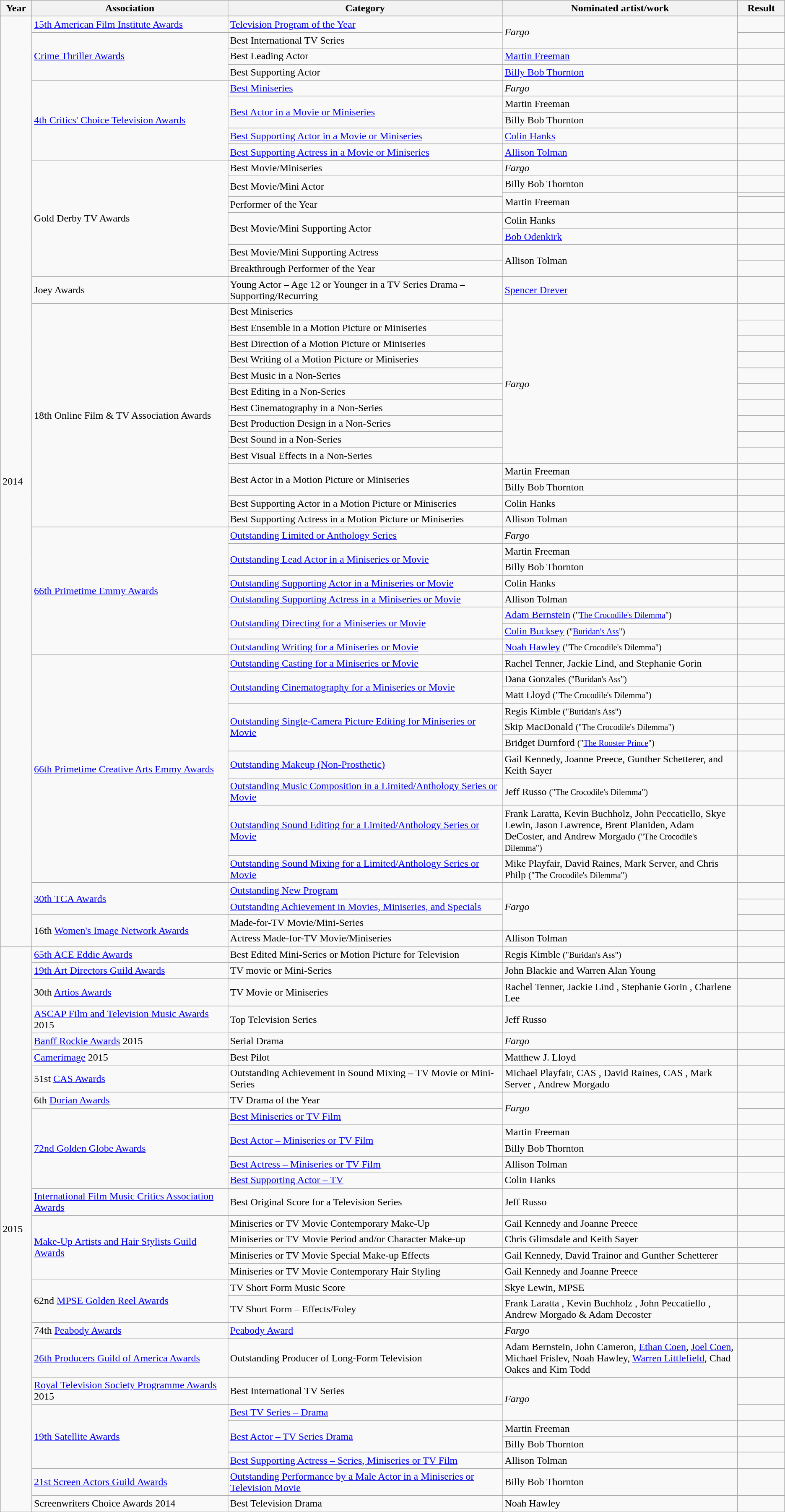<table class="wikitable">
<tr>
<th width="04%">Year</th>
<th width="25%">Association</th>
<th width="35%">Category</th>
<th width="30%">Nominated artist/work</th>
<th width="10%">Result</th>
</tr>
<tr>
<td rowspan="64">2014</td>
<td rowspan="2"><a href='#'>15th American Film Institute Awards</a></td>
</tr>
<tr>
<td colspan="1"><a href='#'>Television Program of the Year</a></td>
<td rowspan=3><em>Fargo</em></td>
<td></td>
</tr>
<tr>
<td rowspan="4"><a href='#'>Crime Thriller Awards</a></td>
</tr>
<tr>
<td>Best International TV Series</td>
<td></td>
</tr>
<tr>
<td>Best Leading Actor</td>
<td><a href='#'>Martin Freeman</a></td>
<td></td>
</tr>
<tr>
<td>Best Supporting Actor</td>
<td><a href='#'>Billy Bob Thornton</a></td>
<td></td>
</tr>
<tr>
<td rowspan="6"><a href='#'>4th Critics' Choice Television Awards</a></td>
</tr>
<tr>
<td><a href='#'>Best Miniseries</a></td>
<td><em>Fargo</em></td>
<td></td>
</tr>
<tr>
<td rowspan="2"><a href='#'>Best Actor in a Movie or Miniseries</a></td>
<td>Martin Freeman</td>
<td></td>
</tr>
<tr>
<td>Billy Bob Thornton</td>
<td></td>
</tr>
<tr>
<td><a href='#'>Best Supporting Actor in a Movie or Miniseries</a></td>
<td><a href='#'>Colin Hanks</a></td>
<td></td>
</tr>
<tr>
<td><a href='#'>Best Supporting Actress in a Movie or Miniseries</a></td>
<td><a href='#'>Allison Tolman</a></td>
<td></td>
</tr>
<tr>
<td rowspan="9">Gold Derby TV Awards</td>
</tr>
<tr>
<td>Best Movie/Miniseries</td>
<td><em>Fargo</em></td>
<td></td>
</tr>
<tr>
<td rowspan=2>Best Movie/Mini Actor</td>
<td>Billy Bob Thornton</td>
<td></td>
</tr>
<tr>
<td rowspan=2>Martin Freeman</td>
<td></td>
</tr>
<tr>
<td>Performer of the Year</td>
<td></td>
</tr>
<tr>
<td rowspan=2>Best Movie/Mini Supporting Actor</td>
<td>Colin Hanks</td>
<td></td>
</tr>
<tr>
<td><a href='#'>Bob Odenkirk</a></td>
<td></td>
</tr>
<tr>
<td>Best Movie/Mini Supporting Actress</td>
<td rowspan=2>Allison Tolman</td>
<td></td>
</tr>
<tr>
<td>Breakthrough Performer of the Year</td>
<td></td>
</tr>
<tr>
<td rowspan="2">Joey Awards</td>
</tr>
<tr>
<td>Young Actor – Age 12 or Younger in a TV Series Drama – Supporting/Recurring</td>
<td><a href='#'>Spencer Drever</a></td>
<td></td>
</tr>
<tr>
<td rowspan="15">18th Online Film & TV Association Awards</td>
</tr>
<tr>
<td>Best Miniseries</td>
<td rowspan=10><em>Fargo</em></td>
<td></td>
</tr>
<tr>
<td>Best Ensemble in a Motion Picture or Miniseries</td>
<td></td>
</tr>
<tr>
<td>Best Direction of a Motion Picture or Miniseries</td>
<td></td>
</tr>
<tr>
<td>Best Writing of a Motion Picture or Miniseries</td>
<td></td>
</tr>
<tr>
<td>Best Music in a Non-Series</td>
<td></td>
</tr>
<tr>
<td>Best Editing in a Non-Series</td>
<td></td>
</tr>
<tr>
<td>Best Cinematography in a Non-Series</td>
<td></td>
</tr>
<tr>
<td>Best Production Design in a Non-Series</td>
<td></td>
</tr>
<tr>
<td>Best Sound in a Non-Series</td>
<td></td>
</tr>
<tr>
<td>Best Visual Effects in a Non-Series</td>
<td></td>
</tr>
<tr>
<td rowspan=2>Best Actor in a Motion Picture or Miniseries</td>
<td>Martin Freeman</td>
<td></td>
</tr>
<tr>
<td>Billy Bob Thornton</td>
<td></td>
</tr>
<tr>
<td>Best Supporting Actor in a Motion Picture or Miniseries</td>
<td>Colin Hanks</td>
<td></td>
</tr>
<tr>
<td>Best Supporting Actress in a Motion Picture or Miniseries</td>
<td>Allison Tolman</td>
<td></td>
</tr>
<tr>
<td rowspan="9"><a href='#'>66th Primetime Emmy Awards</a></td>
</tr>
<tr>
<td><a href='#'>Outstanding Limited or Anthology Series</a></td>
<td><em>Fargo</em></td>
<td></td>
</tr>
<tr>
<td rowspan="2"><a href='#'>Outstanding Lead Actor in a Miniseries or Movie</a></td>
<td>Martin Freeman</td>
<td></td>
</tr>
<tr>
<td>Billy Bob Thornton</td>
<td></td>
</tr>
<tr>
<td><a href='#'>Outstanding Supporting Actor in a Miniseries or Movie</a></td>
<td>Colin Hanks</td>
<td></td>
</tr>
<tr>
<td><a href='#'>Outstanding Supporting Actress in a Miniseries or Movie</a></td>
<td>Allison Tolman</td>
<td></td>
</tr>
<tr>
<td rowspan="2"><a href='#'>Outstanding Directing for a Miniseries or Movie</a></td>
<td><a href='#'>Adam Bernstein</a> <small>("<a href='#'>The Crocodile's Dilemma</a>")</small></td>
<td></td>
</tr>
<tr>
<td><a href='#'>Colin Bucksey</a> <small>("<a href='#'>Buridan's Ass</a>")</small></td>
<td></td>
</tr>
<tr>
<td><a href='#'>Outstanding Writing for a Miniseries or Movie</a></td>
<td><a href='#'>Noah Hawley</a> <small>("The Crocodile's Dilemma")</small></td>
<td></td>
</tr>
<tr>
<td rowspan="11"><a href='#'>66th Primetime Creative Arts Emmy Awards</a></td>
</tr>
<tr>
<td><a href='#'>Outstanding Casting for a Miniseries or Movie</a></td>
<td>Rachel Tenner, Jackie Lind, and Stephanie Gorin</td>
<td></td>
</tr>
<tr>
<td rowspan="2"><a href='#'>Outstanding Cinematography for a Miniseries or Movie</a></td>
<td>Dana Gonzales <small>("Buridan's Ass")</small></td>
<td></td>
</tr>
<tr>
<td>Matt Lloyd <small>("The Crocodile's Dilemma")</small></td>
<td></td>
</tr>
<tr>
<td rowspan="3"><a href='#'>Outstanding Single-Camera Picture Editing for Miniseries or Movie</a></td>
<td>Regis Kimble <small>("Buridan's Ass")</small></td>
<td></td>
</tr>
<tr>
<td>Skip MacDonald <small>("The Crocodile's Dilemma")</small></td>
<td></td>
</tr>
<tr>
<td>Bridget Durnford <small>("<a href='#'>The Rooster Prince</a>")</small></td>
<td></td>
</tr>
<tr>
<td><a href='#'>Outstanding Makeup (Non-Prosthetic)</a></td>
<td>Gail Kennedy, Joanne Preece, Gunther Schetterer, and Keith Sayer</td>
<td></td>
</tr>
<tr>
<td><a href='#'>Outstanding Music Composition in a Limited/Anthology Series or Movie</a></td>
<td>Jeff Russo <small>("The Crocodile's Dilemma")</small></td>
<td></td>
</tr>
<tr>
<td><a href='#'>Outstanding Sound Editing for a Limited/Anthology Series or Movie</a></td>
<td>Frank Laratta, Kevin Buchholz, John Peccatiello, Skye Lewin, Jason Lawrence, Brent Planiden, Adam DeCoster, and Andrew Morgado <small>("The Crocodile's Dilemma")</small></td>
<td></td>
</tr>
<tr>
<td><a href='#'>Outstanding Sound Mixing for a Limited/Anthology Series or Movie</a></td>
<td>Mike Playfair, David Raines, Mark Server, and Chris Philp <small>("The Crocodile's Dilemma")</small></td>
<td></td>
</tr>
<tr>
<td rowspan="3"><a href='#'>30th TCA Awards</a></td>
</tr>
<tr>
<td><a href='#'>Outstanding New Program</a></td>
<td rowspan="4"><em>Fargo</em></td>
<td></td>
</tr>
<tr>
<td><a href='#'>Outstanding Achievement in Movies, Miniseries, and Specials</a></td>
<td></td>
</tr>
<tr>
<td rowspan="3">16th <a href='#'>Women's Image Network Awards</a></td>
</tr>
<tr>
<td>Made-for-TV Movie/Mini-Series</td>
<td></td>
</tr>
<tr>
<td>Actress Made-for-TV Movie/Miniseries</td>
<td>Allison Tolman</td>
<td></td>
</tr>
<tr>
<td rowspan=47>2015</td>
<td rowspan="2"><a href='#'>65th ACE Eddie Awards</a></td>
</tr>
<tr>
<td>Best Edited Mini-Series or Motion Picture for Television</td>
<td>Regis Kimble <small>("Buridan's Ass")</small></td>
<td></td>
</tr>
<tr>
<td rowspan="2"><a href='#'>19th Art Directors Guild Awards</a></td>
</tr>
<tr>
<td>TV movie or Mini-Series</td>
<td>John Blackie and Warren Alan Young</td>
<td></td>
</tr>
<tr>
<td rowspan="2">30th <a href='#'>Artios Awards</a></td>
</tr>
<tr>
<td>TV Movie or Miniseries</td>
<td>Rachel Tenner, Jackie Lind , Stephanie Gorin , Charlene Lee </td>
<td></td>
</tr>
<tr>
<td rowspan="2"><a href='#'>ASCAP Film and Television Music Awards</a> 2015</td>
</tr>
<tr>
<td>Top Television Series</td>
<td>Jeff Russo</td>
<td></td>
</tr>
<tr>
<td rowspan="2"><a href='#'>Banff Rockie Awards</a> 2015</td>
</tr>
<tr>
<td>Serial Drama</td>
<td><em>Fargo</em></td>
<td></td>
</tr>
<tr>
<td rowspan="2"><a href='#'>Camerimage</a> 2015</td>
</tr>
<tr>
<td>Best Pilot</td>
<td>Matthew J. Lloyd </td>
<td></td>
</tr>
<tr>
<td rowspan="2">51st <a href='#'>CAS Awards</a></td>
</tr>
<tr>
<td>Outstanding Achievement in Sound Mixing – TV Movie or Mini-Series</td>
<td>Michael Playfair, CAS , David Raines, CAS , Mark Server , Andrew Morgado <br></td>
<td></td>
</tr>
<tr>
<td rowspan="2">6th <a href='#'>Dorian Awards</a></td>
</tr>
<tr>
<td>TV Drama of the Year</td>
<td rowspan=3><em>Fargo</em></td>
<td></td>
</tr>
<tr>
<td rowspan="6"><a href='#'>72nd Golden Globe Awards</a></td>
</tr>
<tr>
<td><a href='#'>Best Miniseries or TV Film</a></td>
<td></td>
</tr>
<tr>
<td rowspan=2><a href='#'>Best Actor – Miniseries or TV Film</a></td>
<td>Martin Freeman</td>
<td></td>
</tr>
<tr>
<td>Billy Bob Thornton</td>
<td></td>
</tr>
<tr>
<td><a href='#'>Best Actress – Miniseries or TV Film</a></td>
<td>Allison Tolman</td>
<td></td>
</tr>
<tr>
<td><a href='#'>Best Supporting Actor – TV</a></td>
<td>Colin Hanks</td>
<td></td>
</tr>
<tr>
<td rowspan="2"><a href='#'>International Film Music Critics Association Awards</a></td>
</tr>
<tr>
<td>Best Original Score for a Television Series</td>
<td>Jeff Russo</td>
<td></td>
</tr>
<tr>
<td rowspan="5"><a href='#'>Make-Up Artists and Hair Stylists Guild Awards</a></td>
</tr>
<tr>
<td>Miniseries or TV Movie Contemporary Make-Up</td>
<td>Gail Kennedy and Joanne Preece</td>
<td></td>
</tr>
<tr>
<td>Miniseries or TV Movie Period and/or Character Make-up</td>
<td>Chris Glimsdale and Keith Sayer</td>
<td></td>
</tr>
<tr>
<td>Miniseries or TV Movie Special Make-up Effects</td>
<td>Gail Kennedy, David Trainor and Gunther Schetterer</td>
<td></td>
</tr>
<tr>
<td>Miniseries or TV Movie Contemporary Hair Styling</td>
<td>Gail Kennedy and Joanne Preece</td>
<td></td>
</tr>
<tr>
<td rowspan="3">62nd <a href='#'>MPSE Golden Reel Awards</a></td>
</tr>
<tr>
<td>TV Short Form Music Score</td>
<td>Skye Lewin, MPSE <br></td>
<td></td>
</tr>
<tr>
<td>TV Short Form – Effects/Foley</td>
<td>Frank Laratta , Kevin Buchholz , John Peccatiello , Andrew Morgado  & Adam Decoster <br></td>
<td></td>
</tr>
<tr>
<td rowspan="2">74th <a href='#'>Peabody Awards</a></td>
</tr>
<tr>
<td><a href='#'>Peabody Award</a></td>
<td><em>Fargo</em></td>
<td></td>
</tr>
<tr>
<td rowspan="2"><a href='#'>26th Producers Guild of America Awards</a></td>
</tr>
<tr>
<td>Outstanding Producer of Long-Form Television</td>
<td>Adam Bernstein, John Cameron, <a href='#'>Ethan Coen</a>, <a href='#'>Joel Coen</a>, Michael Frislev, Noah Hawley, <a href='#'>Warren Littlefield</a>, Chad Oakes and Kim Todd</td>
<td></td>
</tr>
<tr>
<td rowspan="2"><a href='#'>Royal Television Society Programme Awards</a> 2015</td>
</tr>
<tr>
<td>Best International TV Series</td>
<td rowspan=3><em>Fargo</em></td>
<td></td>
</tr>
<tr>
<td rowspan="5"><a href='#'>19th Satellite Awards</a></td>
</tr>
<tr>
<td><a href='#'>Best TV Series – Drama</a></td>
<td></td>
</tr>
<tr>
<td rowspan="2"><a href='#'>Best Actor – TV Series Drama</a></td>
<td>Martin Freeman</td>
<td></td>
</tr>
<tr>
<td>Billy Bob Thornton</td>
<td></td>
</tr>
<tr>
<td><a href='#'>Best Supporting Actress – Series, Miniseries or TV Film</a></td>
<td>Allison Tolman</td>
<td></td>
</tr>
<tr>
<td rowspan="2"><a href='#'>21st Screen Actors Guild Awards</a></td>
</tr>
<tr>
<td><a href='#'>Outstanding Performance by a Male Actor in a Miniseries or Television Movie</a></td>
<td>Billy Bob Thornton</td>
<td></td>
</tr>
<tr>
<td rowspan="2">Screenwriters Choice Awards 2014</td>
</tr>
<tr>
<td>Best Television Drama</td>
<td>Noah Hawley</td>
<td></td>
</tr>
<tr>
</tr>
</table>
